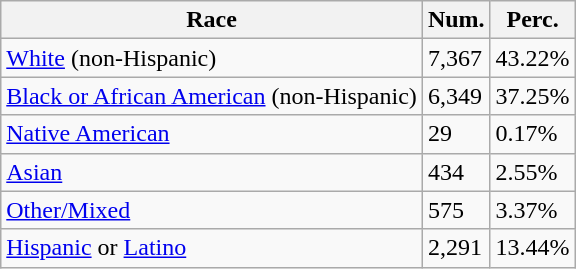<table class="wikitable">
<tr>
<th>Race</th>
<th>Num.</th>
<th>Perc.</th>
</tr>
<tr>
<td><a href='#'>White</a> (non-Hispanic)</td>
<td>7,367</td>
<td>43.22%</td>
</tr>
<tr>
<td><a href='#'>Black or African American</a> (non-Hispanic)</td>
<td>6,349</td>
<td>37.25%</td>
</tr>
<tr>
<td><a href='#'>Native American</a></td>
<td>29</td>
<td>0.17%</td>
</tr>
<tr>
<td><a href='#'>Asian</a></td>
<td>434</td>
<td>2.55%</td>
</tr>
<tr>
<td><a href='#'>Other/Mixed</a></td>
<td>575</td>
<td>3.37%</td>
</tr>
<tr>
<td><a href='#'>Hispanic</a> or <a href='#'>Latino</a></td>
<td>2,291</td>
<td>13.44%</td>
</tr>
</table>
